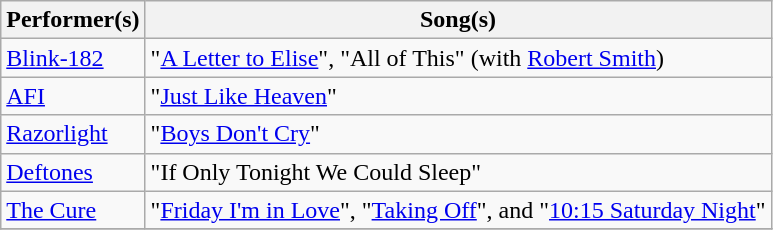<table class="wikitable">
<tr>
<th>Performer(s)</th>
<th>Song(s)</th>
</tr>
<tr>
<td><a href='#'>Blink-182</a></td>
<td>"<a href='#'>A Letter to Elise</a>", "All of This" (with <a href='#'>Robert Smith</a>)</td>
</tr>
<tr>
<td><a href='#'>AFI</a></td>
<td>"<a href='#'>Just Like Heaven</a>"</td>
</tr>
<tr>
<td><a href='#'>Razorlight</a></td>
<td>"<a href='#'>Boys Don't Cry</a>"</td>
</tr>
<tr>
<td><a href='#'>Deftones</a></td>
<td>"If Only Tonight We Could Sleep"</td>
</tr>
<tr>
<td><a href='#'>The Cure</a></td>
<td>"<a href='#'>Friday I'm in Love</a>", "<a href='#'>Taking Off</a>", and "<a href='#'>10:15 Saturday Night</a>"</td>
</tr>
<tr>
</tr>
</table>
